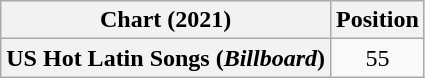<table class="wikitable plainrowheaders" style="text-align:center">
<tr>
<th scope="col">Chart (2021)</th>
<th scope="col">Position</th>
</tr>
<tr>
<th scope="row">US Hot Latin Songs (<em>Billboard</em>)</th>
<td>55</td>
</tr>
</table>
